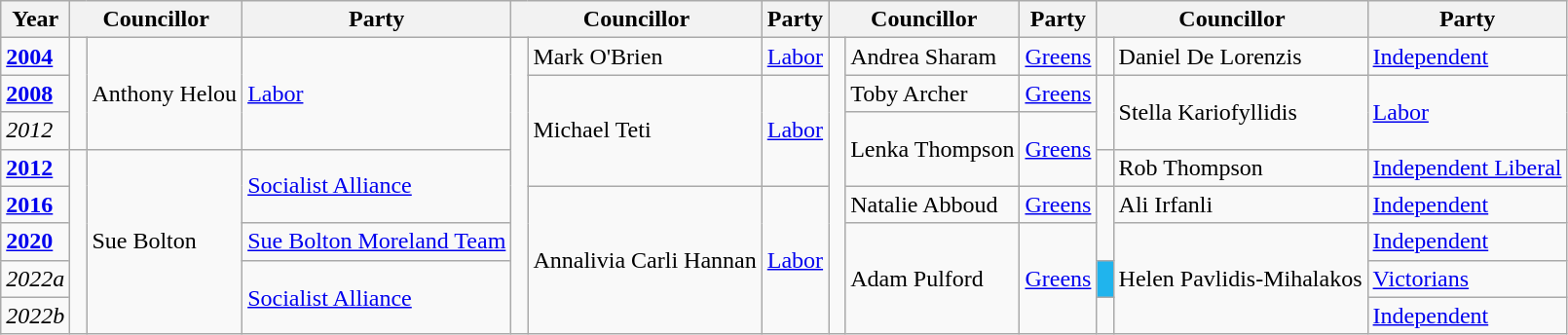<table class="wikitable">
<tr>
<th>Year</th>
<th colspan="2">Councillor</th>
<th>Party</th>
<th colspan="2">Councillor</th>
<th>Party</th>
<th colspan="2">Councillor</th>
<th>Party</th>
<th colspan="2">Councillor</th>
<th>Party</th>
</tr>
<tr>
<td><strong><a href='#'>2004</a></strong></td>
<td rowspan="3" width="1px" > </td>
<td rowspan="3">Anthony Helou</td>
<td rowspan="3"><a href='#'>Labor</a></td>
<td rowspan="10" width="1px" > </td>
<td rowspan="1">Mark O'Brien</td>
<td rowspan="1"><a href='#'>Labor</a></td>
<td rowspan="10" width="1px" > </td>
<td rowspan="1">Andrea Sharam</td>
<td rowspan="1"><a href='#'>Greens</a></td>
<td rowspan="1" width="1px" > </td>
<td rowspan="1">Daniel De Lorenzis</td>
<td rowspan="1"><a href='#'>Independent</a></td>
</tr>
<tr>
<td><strong><a href='#'>2008</a></strong></td>
<td rowspan="3">Michael Teti</td>
<td rowspan="3"><a href='#'>Labor</a></td>
<td rowspan="1">Toby Archer</td>
<td rowspan="1"><a href='#'>Greens</a></td>
<td rowspan="2" width="1px" > </td>
<td rowspan="2">Stella Kariofyllidis</td>
<td rowspan="2"><a href='#'>Labor</a></td>
</tr>
<tr>
<td><em>2012</em></td>
<td rowspan="2">Lenka Thompson</td>
<td rowspan="2"><a href='#'>Greens</a></td>
</tr>
<tr>
<td><strong><a href='#'>2012</a></strong></td>
<td rowspan="6" width="1px" > </td>
<td rowspan="6">Sue Bolton</td>
<td rowspan="2"><a href='#'>Socialist Alliance</a></td>
<td rowspan="1" width="1px" > </td>
<td rowspan="1">Rob Thompson</td>
<td rowspan="1"><a href='#'>Independent Liberal</a></td>
</tr>
<tr>
<td><strong><a href='#'>2016</a></strong></td>
<td rowspan="4">Annalivia Carli Hannan</td>
<td rowspan="4"><a href='#'>Labor</a></td>
<td rowspan="1">Natalie Abboud</td>
<td rowspan="1"><a href='#'>Greens</a></td>
<td rowspan="2" width="1px" > </td>
<td rowspan="1">Ali Irfanli</td>
<td rowspan="1"><a href='#'>Independent</a></td>
</tr>
<tr>
<td><strong><a href='#'>2020</a></strong></td>
<td rowspan="1"><a href='#'>Sue Bolton Moreland Team</a></td>
<td rowspan="3">Adam Pulford</td>
<td rowspan="3"><a href='#'>Greens</a></td>
<td rowspan="3">Helen Pavlidis-Mihalakos</td>
<td rowspan="1"><a href='#'>Independent</a></td>
</tr>
<tr>
<td><em>2022a</em></td>
<td rowspan="2"><a href='#'>Socialist Alliance</a></td>
<td bgcolor="#20B4ED"> </td>
<td rowspan="1"><a href='#'>Victorians</a></td>
</tr>
<tr>
<td><em>2022b</em></td>
<td rowspan="1" width="1px" > </td>
<td rowspan="1"><a href='#'>Independent</a></td>
</tr>
</table>
